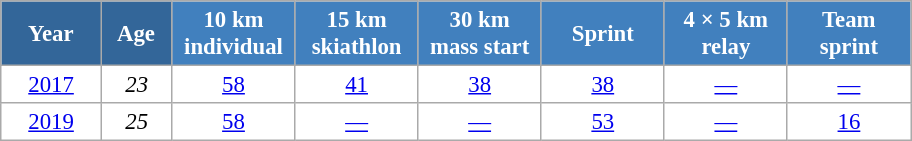<table class="wikitable" style="font-size:95%; text-align:center; border:grey solid 1px; border-collapse:collapse; background:#ffffff;">
<tr>
<th style="background-color:#369; color:white; width:60px;"> Year </th>
<th style="background-color:#369; color:white; width:40px;"> Age </th>
<th style="background-color:#4180be; color:white; width:75px;"> 10 km <br> individual </th>
<th style="background-color:#4180be; color:white; width:75px;"> 15 km <br> skiathlon </th>
<th style="background-color:#4180be; color:white; width:75px;"> 30 km <br> mass start </th>
<th style="background-color:#4180be; color:white; width:75px;"> Sprint </th>
<th style="background-color:#4180be; color:white; width:75px;"> 4 × 5 km <br> relay </th>
<th style="background-color:#4180be; color:white; width:75px;"> Team <br> sprint </th>
</tr>
<tr>
<td><a href='#'>2017</a></td>
<td><em>23</em></td>
<td><a href='#'>58</a></td>
<td><a href='#'>41</a></td>
<td><a href='#'>38</a></td>
<td><a href='#'>38</a></td>
<td><a href='#'>—</a></td>
<td><a href='#'>—</a></td>
</tr>
<tr>
<td><a href='#'>2019</a></td>
<td><em>25</em></td>
<td><a href='#'>58</a></td>
<td><a href='#'>—</a></td>
<td><a href='#'>—</a></td>
<td><a href='#'>53</a></td>
<td><a href='#'>—</a></td>
<td><a href='#'>16</a></td>
</tr>
</table>
